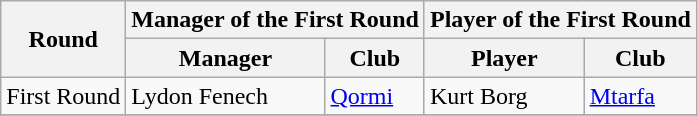<table class="wikitable">
<tr>
<th rowspan="2">Round</th>
<th colspan="2">Manager of the First Round</th>
<th colspan="2">Player of the First Round</th>
</tr>
<tr>
<th>Manager</th>
<th>Club</th>
<th>Player</th>
<th>Club</th>
</tr>
<tr>
<td>First Round</td>
<td> Lydon Fenech</td>
<td><a href='#'>Qormi</a></td>
<td> Kurt Borg</td>
<td><a href='#'>Mtarfa</a></td>
</tr>
<tr>
</tr>
</table>
